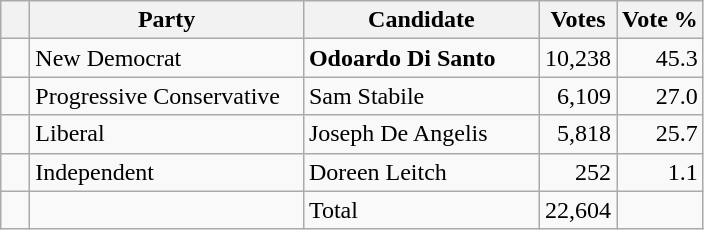<table class="wikitable">
<tr>
<th></th>
<th scope="col" width="175">Party</th>
<th scope="col" width="150">Candidate</th>
<th>Votes</th>
<th>Vote %</th>
</tr>
<tr>
<td>   </td>
<td>New Democrat</td>
<td><strong>Odoardo Di Santo</strong></td>
<td align=right>10,238</td>
<td align=right>45.3</td>
</tr>
<tr |>
<td>   </td>
<td>Progressive Conservative</td>
<td>Sam Stabile</td>
<td align=right>6,109</td>
<td align=right>27.0</td>
</tr>
<tr>
<td>   </td>
<td>Liberal</td>
<td>Joseph De Angelis</td>
<td align=right>5,818</td>
<td align=right>25.7</td>
</tr>
<tr>
<td>   </td>
<td>Independent</td>
<td>Doreen Leitch</td>
<td align=right>252</td>
<td align=right>1.1<br></td>
</tr>
<tr |>
<td></td>
<td></td>
<td>Total</td>
<td align=right>22,604</td>
<td></td>
</tr>
</table>
